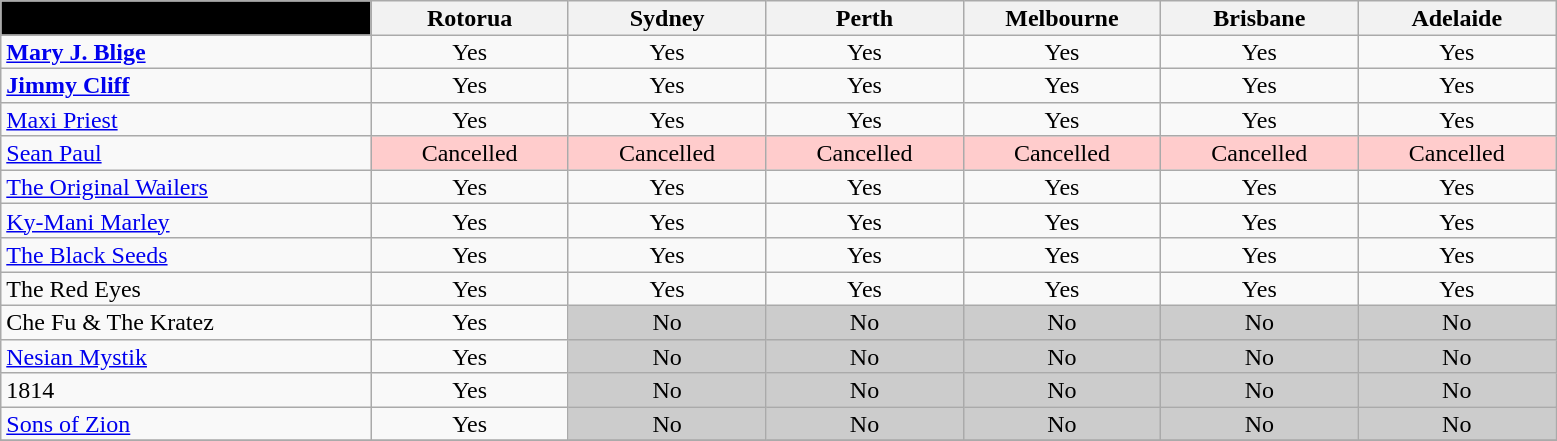<table class="wikitable sortable" style="line-height:0.95em;">
<tr>
<th style="background:#000; width:15%;"> </th>
<th width=8%>Rotorua</th>
<th width=8%>Sydney</th>
<th width=8%>Perth</th>
<th width=8%>Melbourne</th>
<th width=8%>Brisbane</th>
<th width=8%>Adelaide</th>
</tr>
<tr align=center>
<td align=left><strong><a href='#'>Mary J. Blige</a></strong></td>
<td>Yes</td>
<td>Yes</td>
<td>Yes</td>
<td>Yes</td>
<td>Yes</td>
<td>Yes</td>
</tr>
<tr align=center>
<td align=left><strong><a href='#'>Jimmy Cliff</a></strong></td>
<td>Yes</td>
<td>Yes</td>
<td>Yes</td>
<td>Yes</td>
<td>Yes</td>
<td>Yes</td>
</tr>
<tr align=center>
<td align=left><a href='#'>Maxi Priest</a></td>
<td>Yes</td>
<td>Yes</td>
<td>Yes</td>
<td>Yes</td>
<td>Yes</td>
<td>Yes</td>
</tr>
<tr align=center>
<td align=left><a href='#'>Sean Paul</a></td>
<td style="background:#fcc;">Cancelled</td>
<td style="background:#fcc;">Cancelled</td>
<td style="background:#fcc;">Cancelled</td>
<td style="background:#fcc;">Cancelled</td>
<td style="background:#fcc;">Cancelled</td>
<td style="background:#fcc;">Cancelled</td>
</tr>
<tr align=center>
<td align=left><a href='#'>The Original Wailers</a></td>
<td>Yes</td>
<td>Yes</td>
<td>Yes</td>
<td>Yes</td>
<td>Yes</td>
<td>Yes</td>
</tr>
<tr align=center>
<td align=left><a href='#'>Ky-Mani Marley</a></td>
<td>Yes</td>
<td>Yes</td>
<td>Yes</td>
<td>Yes</td>
<td>Yes</td>
<td>Yes</td>
</tr>
<tr align=center>
<td align=left><a href='#'>The Black Seeds</a></td>
<td>Yes</td>
<td>Yes</td>
<td>Yes</td>
<td>Yes</td>
<td>Yes</td>
<td>Yes</td>
</tr>
<tr align=center>
<td align=left>The Red Eyes</td>
<td>Yes</td>
<td>Yes</td>
<td>Yes</td>
<td>Yes</td>
<td>Yes</td>
<td>Yes</td>
</tr>
<tr align=center>
<td align=left>Che Fu & The Kratez</td>
<td>Yes</td>
<td style="background:#ccc;">No</td>
<td style="background:#ccc;">No</td>
<td style="background:#ccc;">No</td>
<td style="background:#ccc;">No</td>
<td style="background:#ccc;">No</td>
</tr>
<tr align=center>
<td align=left><a href='#'>Nesian Mystik</a></td>
<td>Yes</td>
<td style="background:#ccc;">No</td>
<td style="background:#ccc;">No</td>
<td style="background:#ccc;">No</td>
<td style="background:#ccc;">No</td>
<td style="background:#ccc;">No</td>
</tr>
<tr align=center>
<td align=left>1814</td>
<td>Yes</td>
<td style="background:#ccc;">No</td>
<td style="background:#ccc;">No</td>
<td style="background:#ccc;">No</td>
<td style="background:#ccc;">No</td>
<td style="background:#ccc;">No</td>
</tr>
<tr align=center>
<td align=left><a href='#'>Sons of Zion</a></td>
<td>Yes</td>
<td style="background:#ccc;">No</td>
<td style="background:#ccc;">No</td>
<td style="background:#ccc;">No</td>
<td style="background:#ccc;">No</td>
<td style="background:#ccc;">No</td>
</tr>
<tr align=center>
</tr>
</table>
